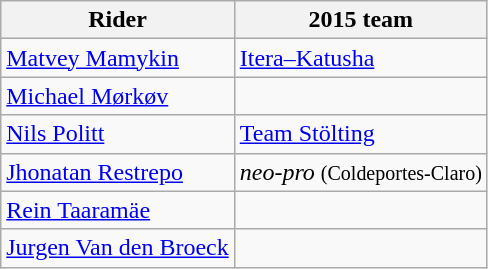<table class="wikitable">
<tr>
<th>Rider</th>
<th>2015 team</th>
</tr>
<tr>
<td><a href='#'>Matvey Mamykin</a></td>
<td><a href='#'>Itera–Katusha</a></td>
</tr>
<tr>
<td><a href='#'>Michael Mørkøv</a></td>
<td></td>
</tr>
<tr>
<td><a href='#'>Nils Politt</a></td>
<td><a href='#'>Team Stölting</a></td>
</tr>
<tr>
<td><a href='#'>Jhonatan Restrepo</a></td>
<td><em>neo-pro</em> <small>(Coldeportes-Claro)</small></td>
</tr>
<tr>
<td><a href='#'>Rein Taaramäe</a></td>
<td></td>
</tr>
<tr>
<td><a href='#'>Jurgen Van den Broeck</a></td>
<td></td>
</tr>
</table>
